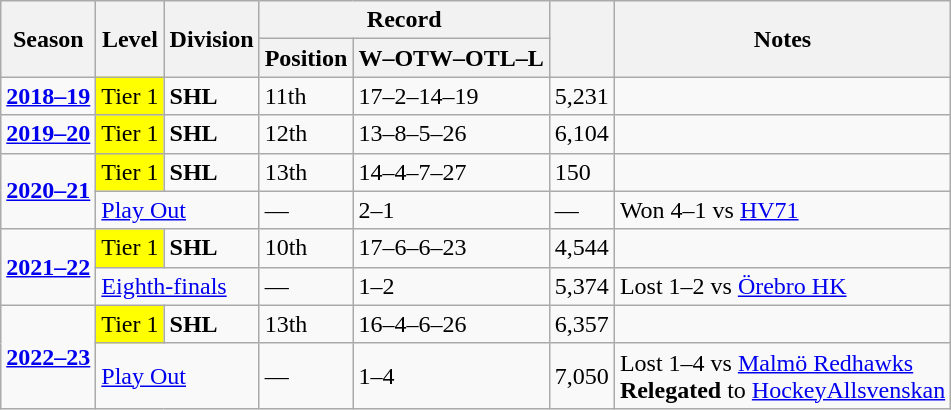<table class="wikitable">
<tr>
<th rowspan="2">Season</th>
<th rowspan="2">Level</th>
<th rowspan="2">Division</th>
<th colspan="2">Record</th>
<th rowspan="2"></th>
<th rowspan="2">Notes</th>
</tr>
<tr>
<th>Position</th>
<th>W–OTW–OTL–L</th>
</tr>
<tr>
<td rowspan="1"><strong><a href='#'>2018–19</a></strong></td>
<td style="background:#FFFF00;">Tier 1</td>
<td><strong>SHL</strong></td>
<td>11th</td>
<td>17–2–14–19</td>
<td>5,231</td>
<td></td>
</tr>
<tr>
<td rowspan="1"><strong><a href='#'>2019–20</a></strong></td>
<td style="background:#FFFF00;">Tier 1</td>
<td><strong>SHL</strong></td>
<td>12th</td>
<td>13–8–5–26</td>
<td>6,104</td>
<td></td>
</tr>
<tr>
<td rowspan="2"><strong><a href='#'>2020–21</a></strong></td>
<td style="background:#FFFF00;">Tier 1</td>
<td><strong>SHL</strong></td>
<td>13th</td>
<td>14–4–7–27</td>
<td>150</td>
<td></td>
</tr>
<tr>
<td colspan=2><a href='#'>Play Out</a></td>
<td>—</td>
<td>2–1</td>
<td>—</td>
<td>Won 4–1 vs <a href='#'>HV71</a></td>
</tr>
<tr>
<td rowspan="2"><strong><a href='#'>2021–22</a></strong></td>
<td style="background:#FFFF00;">Tier 1</td>
<td><strong>SHL</strong></td>
<td>10th</td>
<td>17–6–6–23</td>
<td>4,544</td>
<td></td>
</tr>
<tr>
<td colspan="2"><a href='#'>Eighth-finals</a></td>
<td>—</td>
<td>1–2</td>
<td>5,374</td>
<td>Lost 1–2 vs <a href='#'>Örebro HK</a></td>
</tr>
<tr>
<td rowspan="2"><strong><a href='#'>2022–23</a></strong></td>
<td style="background:#FFFF00;">Tier 1</td>
<td><strong>SHL</strong></td>
<td>13th</td>
<td>16–4–6–26</td>
<td>6,357</td>
<td></td>
</tr>
<tr>
<td colspan=2><a href='#'>Play Out</a></td>
<td>—</td>
<td>1–4</td>
<td>7,050</td>
<td>Lost 1–4 vs <a href='#'>Malmö Redhawks</a><br> <strong>Relegated</strong> to <a href='#'>HockeyAllsvenskan</a></td>
</tr>
</table>
